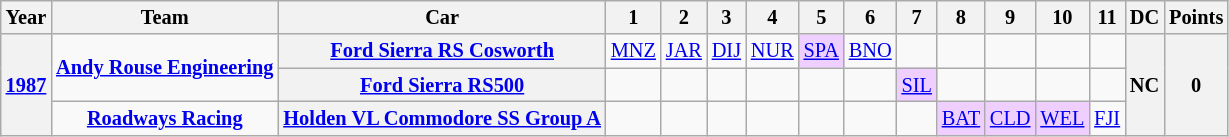<table class="wikitable" style="text-align:center; font-size:85%">
<tr>
<th>Year</th>
<th>Team</th>
<th>Car</th>
<th>1</th>
<th>2</th>
<th>3</th>
<th>4</th>
<th>5</th>
<th>6</th>
<th>7</th>
<th>8</th>
<th>9</th>
<th>10</th>
<th>11</th>
<th>DC</th>
<th>Points</th>
</tr>
<tr>
<th rowspan=3><a href='#'>1987</a></th>
<td rowspan=2 nowrap> <a href='#'><strong>Andy Rouse Engineering</strong></a></td>
<th nowrap><a href='#'>Ford Sierra RS Cosworth</a></th>
<td><a href='#'>MNZ</a></td>
<td><a href='#'>JAR</a></td>
<td><a href='#'>DIJ</a></td>
<td><a href='#'>NUR</a></td>
<td style="background:#efcfff;"><a href='#'>SPA</a><br></td>
<td><a href='#'>BNO</a></td>
<td></td>
<td></td>
<td></td>
<td></td>
<td></td>
<th rowspan=3>NC</th>
<th rowspan=3>0</th>
</tr>
<tr>
<th nowrap><a href='#'>Ford Sierra RS500</a></th>
<td></td>
<td></td>
<td></td>
<td></td>
<td></td>
<td></td>
<td style="background:#efcfff;"><a href='#'>SIL</a><br></td>
<td></td>
<td></td>
<td></td>
<td></td>
</tr>
<tr>
<td nowrap> <strong><a href='#'>Roadways Racing</a></strong></td>
<th nowrap><a href='#'>Holden VL Commodore SS Group A</a></th>
<td></td>
<td></td>
<td></td>
<td></td>
<td></td>
<td></td>
<td></td>
<td style="background:#EFCFFF;"><a href='#'>BAT</a><br></td>
<td style="background:#EFCFFF;"><a href='#'>CLD</a><br></td>
<td style="background:#EFCFFF;"><a href='#'>WEL</a><br></td>
<td><a href='#'>FJI</a></td>
</tr>
</table>
